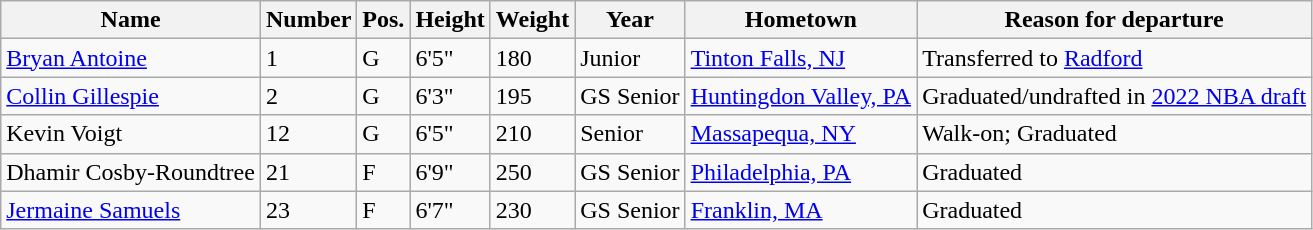<table class="wikitable sortable" border="1">
<tr>
<th>Name</th>
<th>Number</th>
<th>Pos.</th>
<th>Height</th>
<th>Weight</th>
<th>Year</th>
<th>Hometown</th>
<th class="unsortable">Reason for departure</th>
</tr>
<tr>
<td><a href='#'>Bryan Antoine</a></td>
<td>1</td>
<td>G</td>
<td>6'5"</td>
<td>180</td>
<td>Junior</td>
<td><a href='#'>Tinton Falls, NJ</a></td>
<td>Transferred to <a href='#'>Radford</a></td>
</tr>
<tr>
<td><a href='#'>Collin Gillespie</a></td>
<td>2</td>
<td>G</td>
<td>6'3"</td>
<td>195</td>
<td>GS Senior</td>
<td><a href='#'>Huntingdon Valley, PA</a></td>
<td>Graduated/undrafted in <a href='#'>2022 NBA draft</a></td>
</tr>
<tr>
<td>Kevin Voigt</td>
<td>12</td>
<td>G</td>
<td>6'5"</td>
<td>210</td>
<td>Senior</td>
<td><a href='#'>Massapequa, NY</a></td>
<td>Walk-on; Graduated</td>
</tr>
<tr>
<td>Dhamir Cosby-Roundtree</td>
<td>21</td>
<td>F</td>
<td>6'9"</td>
<td>250</td>
<td>GS Senior</td>
<td><a href='#'>Philadelphia, PA</a></td>
<td>Graduated</td>
</tr>
<tr>
<td><a href='#'>Jermaine Samuels</a></td>
<td>23</td>
<td>F</td>
<td>6'7"</td>
<td>230</td>
<td>GS Senior</td>
<td><a href='#'>Franklin, MA</a></td>
<td>Graduated</td>
</tr>
</table>
